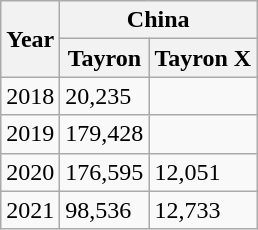<table class="wikitable">
<tr>
<th rowspan="2">Year</th>
<th colspan="2">China</th>
</tr>
<tr>
<th>Tayron</th>
<th>Tayron X</th>
</tr>
<tr>
<td>2018</td>
<td>20,235</td>
<td></td>
</tr>
<tr>
<td>2019</td>
<td>179,428</td>
<td></td>
</tr>
<tr>
<td>2020</td>
<td>176,595</td>
<td>12,051</td>
</tr>
<tr>
<td>2021</td>
<td>98,536</td>
<td>12,733</td>
</tr>
</table>
